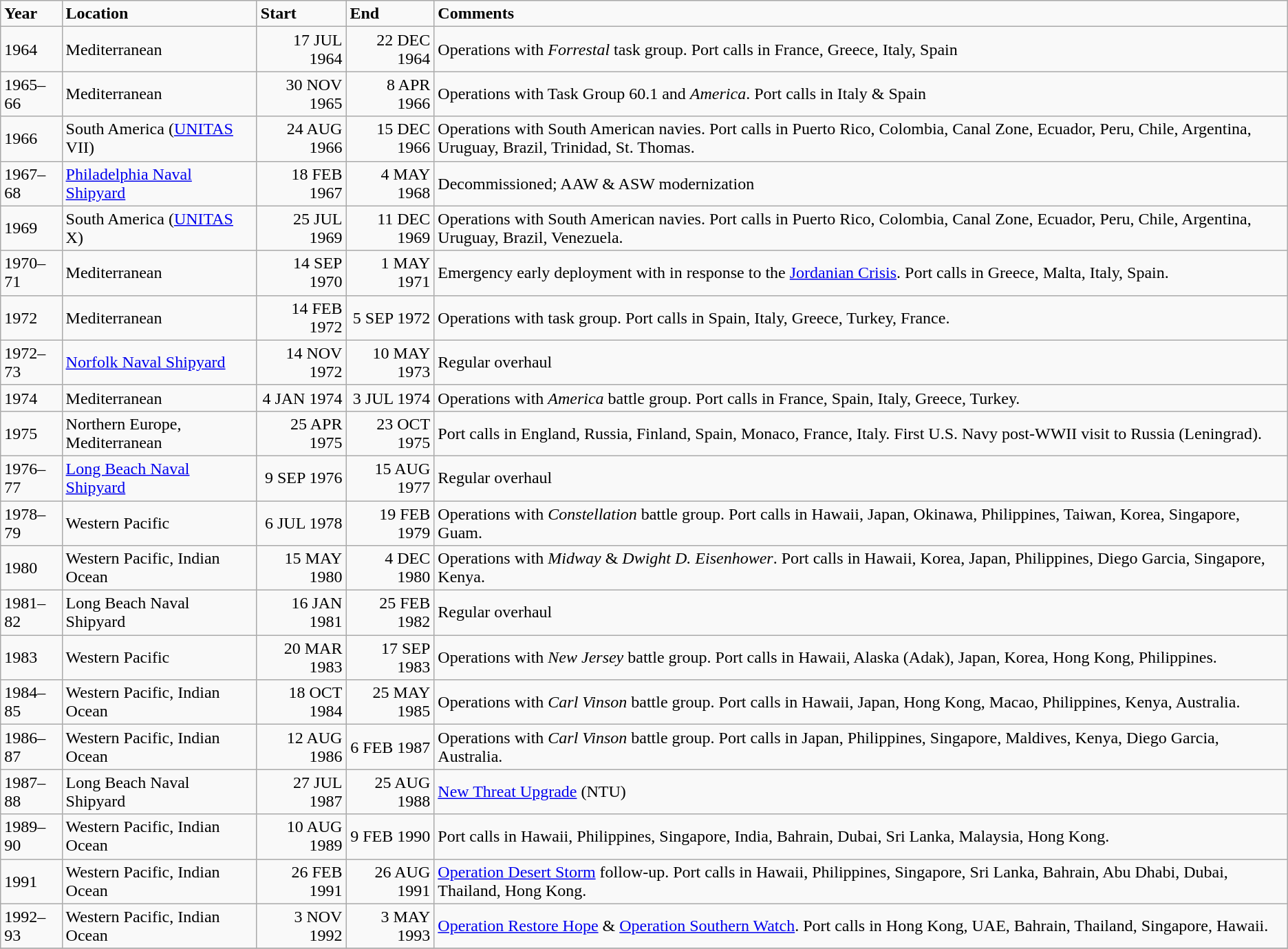<table class="wikitable">
<tr>
<td><strong>Year</strong></td>
<td><strong>Location</strong></td>
<td><strong>Start</strong></td>
<td><strong>End</strong></td>
<td><strong>Comments</strong></td>
</tr>
<tr>
<td>1964</td>
<td>Mediterranean</td>
<td align="right">17 JUL 1964</td>
<td align="right">22 DEC 1964</td>
<td>Operations with <em>Forrestal</em> task group. Port calls in France, Greece, Italy, Spain</td>
</tr>
<tr>
<td>1965–66</td>
<td>Mediterranean</td>
<td align="right">30 NOV 1965</td>
<td align="right">8 APR 1966</td>
<td>Operations with Task Group 60.1 and <em>America</em>. Port calls in Italy & Spain</td>
</tr>
<tr>
<td>1966</td>
<td>South America (<a href='#'>UNITAS</a> VII)</td>
<td align="right">24 AUG 1966</td>
<td align="right">15 DEC 1966</td>
<td>Operations with South American navies. Port calls in Puerto Rico, Colombia, Canal Zone, Ecuador, Peru, Chile, Argentina, Uruguay, Brazil, Trinidad, St. Thomas.</td>
</tr>
<tr>
<td>1967–68</td>
<td><a href='#'>Philadelphia Naval Shipyard</a></td>
<td align="right">18 FEB 1967</td>
<td align="right">4 MAY 1968</td>
<td>Decommissioned; AAW & ASW modernization</td>
</tr>
<tr>
<td>1969</td>
<td>South America (<a href='#'>UNITAS</a> X)</td>
<td align="right">25 JUL 1969</td>
<td align="right">11 DEC 1969</td>
<td>Operations with South American navies. Port calls in Puerto Rico, Colombia, Canal Zone, Ecuador, Peru, Chile, Argentina, Uruguay, Brazil, Venezuela.</td>
</tr>
<tr>
<td>1970–71</td>
<td>Mediterranean</td>
<td align="right">14 SEP 1970</td>
<td align="right">1 MAY 1971</td>
<td>Emergency early deployment with  in response to the <a href='#'>Jordanian Crisis</a>.  Port calls in Greece, Malta, Italy, Spain.</td>
</tr>
<tr>
<td>1972</td>
<td>Mediterranean</td>
<td align="right">14 FEB 1972</td>
<td align="right">5 SEP 1972</td>
<td>Operations with  task group. Port calls in Spain, Italy, Greece, Turkey, France.</td>
</tr>
<tr>
<td>1972–73</td>
<td><a href='#'>Norfolk Naval Shipyard</a></td>
<td align="right">14 NOV 1972</td>
<td align="right">10 MAY 1973</td>
<td>Regular overhaul</td>
</tr>
<tr>
<td>1974</td>
<td>Mediterranean</td>
<td align="right">4 JAN 1974</td>
<td align="right">3 JUL 1974</td>
<td>Operations with <em>America</em> battle group. Port calls in France, Spain, Italy, Greece, Turkey.</td>
</tr>
<tr>
<td>1975</td>
<td>Northern Europe, Mediterranean</td>
<td align="right">25 APR 1975</td>
<td align="right">23 OCT 1975</td>
<td>Port calls in England, Russia, Finland, Spain, Monaco, France, Italy. First U.S. Navy post-WWII visit to Russia (Leningrad).</td>
</tr>
<tr>
<td>1976–77</td>
<td><a href='#'>Long Beach Naval Shipyard</a></td>
<td align="right">9 SEP 1976</td>
<td align="right">15 AUG 1977</td>
<td>Regular overhaul</td>
</tr>
<tr>
<td>1978–79</td>
<td>Western Pacific</td>
<td align="right">6 JUL 1978</td>
<td align="right">19 FEB 1979</td>
<td>Operations with <em>Constellation</em> battle group. Port calls in Hawaii, Japan, Okinawa, Philippines, Taiwan, Korea, Singapore, Guam.</td>
</tr>
<tr>
<td>1980</td>
<td>Western Pacific, Indian Ocean</td>
<td align="right">15 MAY 1980</td>
<td align="right">4 DEC 1980</td>
<td>Operations with <em>Midway</em> & <em>Dwight D. Eisenhower</em>. Port calls in Hawaii, Korea, Japan, Philippines, Diego Garcia, Singapore, Kenya.</td>
</tr>
<tr>
<td>1981–82</td>
<td>Long Beach Naval Shipyard</td>
<td align="right">16 JAN 1981</td>
<td align="right">25 FEB 1982</td>
<td>Regular overhaul</td>
</tr>
<tr>
<td>1983</td>
<td>Western Pacific</td>
<td align="right">20 MAR 1983</td>
<td align="right">17 SEP 1983</td>
<td>Operations with <em>New Jersey</em> battle group. Port calls in Hawaii, Alaska (Adak), Japan, Korea, Hong Kong, Philippines.</td>
</tr>
<tr>
<td>1984–85</td>
<td>Western Pacific, Indian Ocean</td>
<td align="right">18 OCT 1984</td>
<td align="right">25 MAY 1985</td>
<td>Operations with <em>Carl Vinson</em> battle group. Port calls in Hawaii, Japan, Hong Kong, Macao, Philippines, Kenya, Australia.</td>
</tr>
<tr>
<td>1986–87</td>
<td>Western Pacific, Indian Ocean</td>
<td align="right">12 AUG 1986</td>
<td align="right">6 FEB 1987</td>
<td>Operations with <em>Carl Vinson</em> battle group. Port calls in Japan, Philippines, Singapore, Maldives, Kenya, Diego Garcia, Australia.</td>
</tr>
<tr>
<td>1987–88</td>
<td>Long Beach Naval Shipyard</td>
<td align="right">27 JUL 1987</td>
<td align="right">25 AUG 1988</td>
<td><a href='#'>New Threat Upgrade</a> (NTU)</td>
</tr>
<tr>
<td>1989–90</td>
<td>Western Pacific, Indian Ocean</td>
<td align="right">10 AUG 1989</td>
<td align="right">9 FEB 1990</td>
<td>Port calls in Hawaii, Philippines, Singapore, India, Bahrain, Dubai, Sri Lanka, Malaysia, Hong Kong.</td>
</tr>
<tr>
<td>1991</td>
<td>Western Pacific, Indian Ocean</td>
<td align="right">26 FEB 1991</td>
<td align="right">26 AUG 1991</td>
<td><a href='#'>Operation Desert Storm</a> follow-up.  Port calls in Hawaii, Philippines, Singapore, Sri Lanka, Bahrain, Abu Dhabi, Dubai, Thailand, Hong Kong.</td>
</tr>
<tr>
<td>1992–93</td>
<td>Western Pacific, Indian Ocean</td>
<td align="right">3 NOV 1992</td>
<td align="right">3 MAY 1993</td>
<td><a href='#'>Operation Restore Hope</a> & <a href='#'>Operation Southern Watch</a>. Port calls in Hong Kong, UAE, Bahrain, Thailand, Singapore, Hawaii.</td>
</tr>
<tr>
</tr>
</table>
